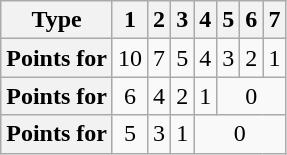<table class="wikitable plainrowheaders floatright" style="text-align: center">
<tr>
<th scope="col">Type</th>
<th scope="col">1</th>
<th scope="col">2</th>
<th scope="col">3</th>
<th scope="col">4</th>
<th scope="col">5</th>
<th scope="col">6</th>
<th scope="col">7</th>
</tr>
<tr>
<th scope="row" style="text-align:left;">Points for  </th>
<td>10</td>
<td>7</td>
<td>5</td>
<td>4</td>
<td>3</td>
<td>2</td>
<td>1</td>
</tr>
<tr>
<th scope="row" style="text-align:left;">Points for  </th>
<td>6</td>
<td>4</td>
<td>2</td>
<td>1</td>
<td colspan="3">0</td>
</tr>
<tr>
<th scope="row" style="text-align:left;">Points for  </th>
<td>5</td>
<td>3</td>
<td>1</td>
<td colspan="4">0</td>
</tr>
</table>
